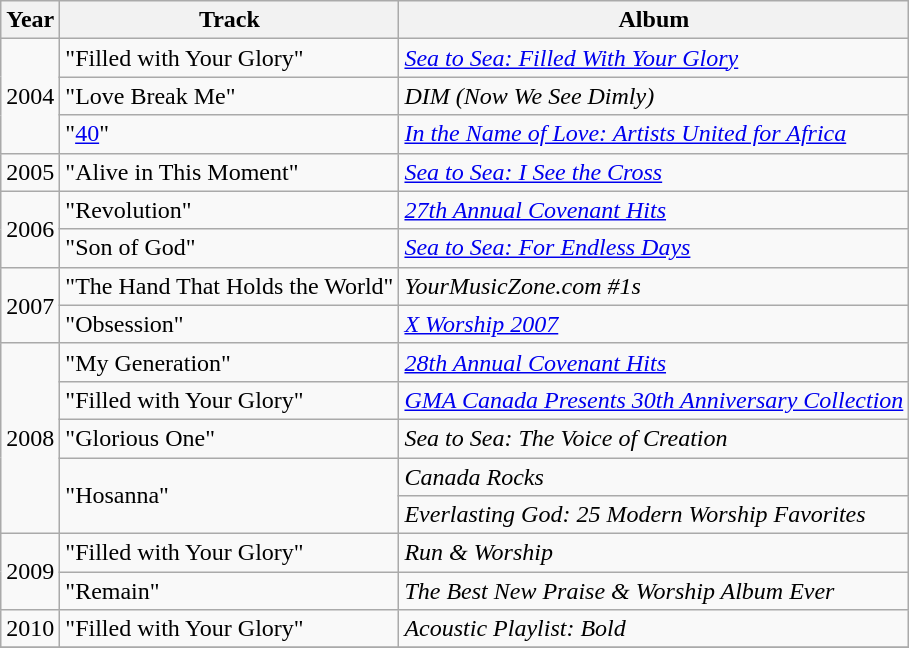<table class="wikitable">
<tr>
<th>Year</th>
<th>Track</th>
<th>Album</th>
</tr>
<tr>
<td rowspan="3">2004</td>
<td>"Filled with Your Glory"</td>
<td><em><a href='#'>Sea to Sea: Filled With Your Glory</a></em></td>
</tr>
<tr>
<td>"Love Break Me"</td>
<td><em>DIM (Now We See Dimly)</em></td>
</tr>
<tr>
<td>"<a href='#'>40</a>"</td>
<td><em><a href='#'>In the Name of Love: Artists United for Africa</a></em></td>
</tr>
<tr>
<td>2005</td>
<td>"Alive in This Moment"</td>
<td><em><a href='#'>Sea to Sea: I See the Cross</a></em></td>
</tr>
<tr>
<td rowspan="2">2006</td>
<td>"Revolution"</td>
<td><em><a href='#'>27th Annual Covenant Hits</a></em></td>
</tr>
<tr>
<td>"Son of God"</td>
<td><em><a href='#'>Sea to Sea: For Endless Days</a></em></td>
</tr>
<tr>
<td rowspan="2">2007</td>
<td>"The Hand That Holds the World"</td>
<td><em>YourMusicZone.com #1s</em></td>
</tr>
<tr>
<td>"Obsession"</td>
<td><em><a href='#'>X Worship 2007</a></em></td>
</tr>
<tr>
<td rowspan="5">2008</td>
<td>"My Generation"</td>
<td><em><a href='#'>28th Annual Covenant Hits</a></em></td>
</tr>
<tr>
<td>"Filled with Your Glory"</td>
<td><em><a href='#'>GMA Canada Presents 30th Anniversary Collection</a></em></td>
</tr>
<tr>
<td>"Glorious One"</td>
<td><em>Sea to Sea: The Voice of Creation</em></td>
</tr>
<tr>
<td rowspan="2">"Hosanna"</td>
<td><em>Canada Rocks</em></td>
</tr>
<tr>
<td><em>Everlasting God: 25 Modern Worship Favorites</em></td>
</tr>
<tr>
<td rowspan="2">2009</td>
<td>"Filled with Your Glory"</td>
<td><em>Run & Worship</em></td>
</tr>
<tr>
<td>"Remain"</td>
<td><em>The Best New Praise & Worship Album Ever</em></td>
</tr>
<tr>
<td rowspan="1">2010</td>
<td>"Filled with Your Glory"</td>
<td><em>Acoustic Playlist: Bold</em></td>
</tr>
<tr>
</tr>
</table>
